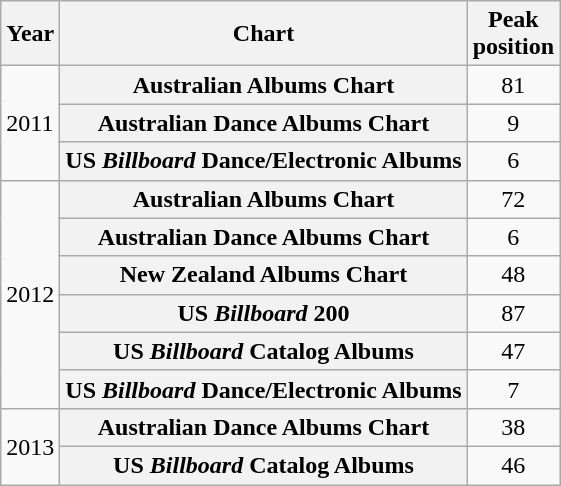<table class="wikitable plainrowheaders sortable">
<tr>
<th>Year</th>
<th>Chart</th>
<th>Peak<br>position</th>
</tr>
<tr>
<td rowspan=3>2011</td>
<th scope="row">Australian Albums Chart</th>
<td style="text-align:center;">81</td>
</tr>
<tr>
<th scope="row">Australian Dance Albums Chart</th>
<td style="text-align:center;">9</td>
</tr>
<tr>
<th scope="row">US <em>Billboard</em> Dance/Electronic Albums</th>
<td style="text-align:center;">6</td>
</tr>
<tr>
<td rowspan=6>2012</td>
<th scope="row">Australian Albums Chart</th>
<td style="text-align:center;">72</td>
</tr>
<tr>
<th scope="row">Australian Dance Albums Chart</th>
<td style="text-align:center;">6</td>
</tr>
<tr>
<th scope="row">New Zealand Albums Chart</th>
<td style="text-align:center;">48</td>
</tr>
<tr>
<th scope="row">US <em>Billboard</em> 200</th>
<td style="text-align:center;">87</td>
</tr>
<tr>
<th scope="row">US <em>Billboard</em> Catalog Albums</th>
<td style="text-align:center;">47</td>
</tr>
<tr>
<th scope="row">US <em>Billboard</em> Dance/Electronic Albums</th>
<td style="text-align:center;">7</td>
</tr>
<tr>
<td rowspan=2>2013</td>
<th scope="row">Australian Dance Albums Chart</th>
<td style="text-align:center;">38</td>
</tr>
<tr>
<th scope="row">US <em>Billboard</em> Catalog Albums</th>
<td style="text-align:center;">46</td>
</tr>
</table>
